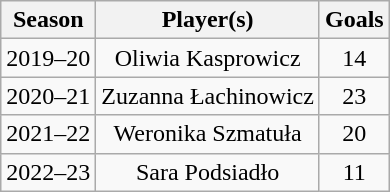<table class="wikitable" style="text-align: center">
<tr>
<th>Season</th>
<th>Player(s)</th>
<th>Goals</th>
</tr>
<tr>
<td>2019–20</td>
<td>Oliwia Kasprowicz</td>
<td>14</td>
</tr>
<tr>
<td>2020–21</td>
<td>Zuzanna Łachinowicz</td>
<td>23</td>
</tr>
<tr>
<td>2021–22</td>
<td>Weronika Szmatuła</td>
<td>20</td>
</tr>
<tr>
<td>2022–23</td>
<td>Sara Podsiadło</td>
<td>11</td>
</tr>
</table>
